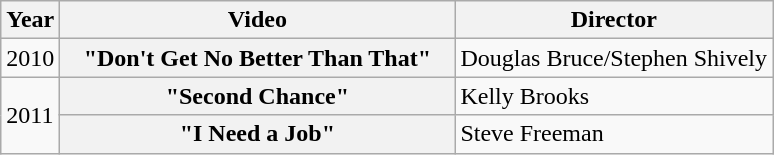<table class="wikitable plainrowheaders">
<tr>
<th>Year</th>
<th style="width:16em;">Video</th>
<th>Director</th>
</tr>
<tr>
<td>2010</td>
<th scope="row">"Don't Get No Better Than That"</th>
<td>Douglas Bruce/Stephen Shively</td>
</tr>
<tr>
<td rowspan=2>2011</td>
<th scope="row">"Second Chance"</th>
<td>Kelly Brooks</td>
</tr>
<tr>
<th scope="row">"I Need a Job"</th>
<td>Steve Freeman</td>
</tr>
</table>
